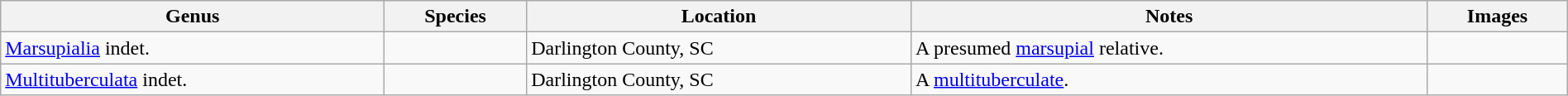<table class="wikitable" align="center" width="100%">
<tr>
<th>Genus</th>
<th>Species</th>
<th>Location</th>
<th>Notes</th>
<th>Images</th>
</tr>
<tr>
<td><a href='#'>Marsupialia</a> indet.</td>
<td></td>
<td>Darlington County, SC</td>
<td>A presumed <a href='#'>marsupial</a> relative.</td>
<td></td>
</tr>
<tr>
<td><a href='#'>Multituberculata</a> indet.</td>
<td></td>
<td>Darlington County, SC</td>
<td>A <a href='#'>multituberculate</a>.</td>
<td></td>
</tr>
</table>
